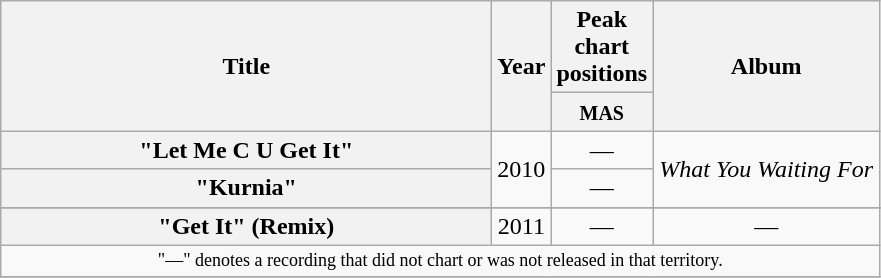<table class="wikitable plainrowheaders" style="text-align:center;">
<tr>
<th scope="col" rowspan="2" style="width:20em;">Title</th>
<th scope="col" rowspan="2">Year</th>
<th scope="col" colspan="1">Peak<br>chart<br>positions</th>
<th scope="col" rowspan="2" style="width:9em;">Album</th>
</tr>
<tr>
<th width="40"><small>MAS</small></th>
</tr>
<tr>
<th scope="row">"Let Me C U Get It"</th>
<td rowspan="2">2010</td>
<td>—</td>
<td rowspan="2"><em>What You Waiting For</em></td>
</tr>
<tr>
<th scope="row">"Kurnia" <br></th>
<td>—</td>
</tr>
<tr>
</tr>
<tr>
<th scope="row">"Get It" (Remix) <br></th>
<td>2011</td>
<td>—</td>
<td>—</td>
</tr>
<tr>
<td colspan="5" style="font-size:9pt">"—" denotes a recording that did not chart or was not released in that territory.</td>
</tr>
<tr>
</tr>
</table>
